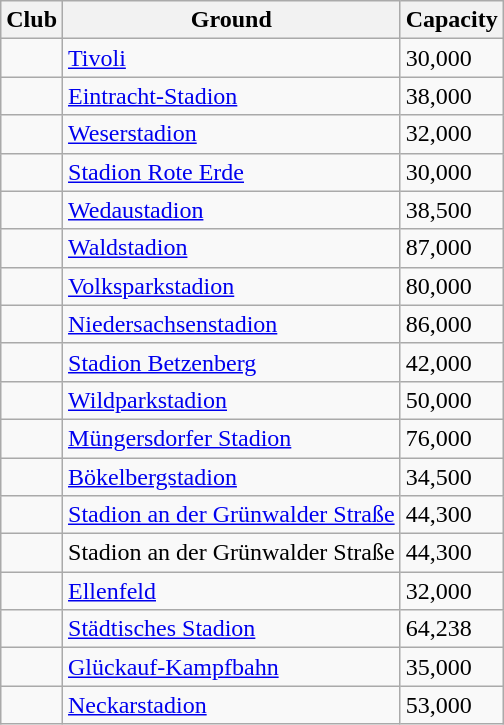<table class="wikitable sortable">
<tr>
<th>Club</th>
<th>Ground</th>
<th>Capacity</th>
</tr>
<tr>
<td></td>
<td><a href='#'>Tivoli</a></td>
<td>30,000</td>
</tr>
<tr>
<td></td>
<td><a href='#'>Eintracht-Stadion</a></td>
<td>38,000</td>
</tr>
<tr>
<td></td>
<td><a href='#'>Weserstadion</a></td>
<td>32,000</td>
</tr>
<tr>
<td></td>
<td><a href='#'>Stadion Rote Erde</a></td>
<td>30,000</td>
</tr>
<tr>
<td></td>
<td><a href='#'>Wedaustadion</a></td>
<td>38,500</td>
</tr>
<tr>
<td></td>
<td><a href='#'>Waldstadion</a></td>
<td>87,000</td>
</tr>
<tr>
<td></td>
<td><a href='#'>Volksparkstadion</a></td>
<td>80,000</td>
</tr>
<tr>
<td></td>
<td><a href='#'>Niedersachsenstadion</a></td>
<td>86,000</td>
</tr>
<tr>
<td></td>
<td><a href='#'>Stadion Betzenberg</a></td>
<td>42,000</td>
</tr>
<tr>
<td></td>
<td><a href='#'>Wildparkstadion</a></td>
<td>50,000</td>
</tr>
<tr>
<td></td>
<td><a href='#'>Müngersdorfer Stadion</a></td>
<td>76,000</td>
</tr>
<tr>
<td></td>
<td><a href='#'>Bökelbergstadion</a></td>
<td>34,500</td>
</tr>
<tr>
<td></td>
<td><a href='#'>Stadion an der Grünwalder Straße</a></td>
<td>44,300</td>
</tr>
<tr>
<td></td>
<td>Stadion an der Grünwalder Straße</td>
<td>44,300</td>
</tr>
<tr>
<td></td>
<td><a href='#'>Ellenfeld</a></td>
<td>32,000</td>
</tr>
<tr>
<td></td>
<td><a href='#'>Städtisches Stadion</a></td>
<td>64,238</td>
</tr>
<tr>
<td></td>
<td><a href='#'>Glückauf-Kampfbahn</a></td>
<td>35,000</td>
</tr>
<tr>
<td></td>
<td><a href='#'>Neckarstadion</a></td>
<td>53,000</td>
</tr>
</table>
